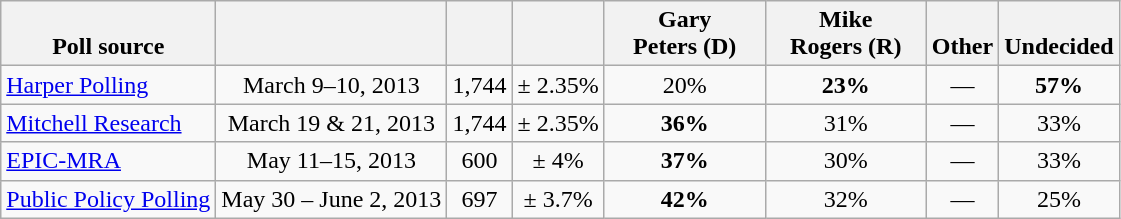<table class="wikitable" style="text-align:center">
<tr valign= bottom>
<th>Poll source</th>
<th></th>
<th></th>
<th></th>
<th style="width:100px;">Gary<br>Peters (D)</th>
<th style="width:100px;">Mike<br>Rogers (R)</th>
<th>Other</th>
<th>Undecided</th>
</tr>
<tr>
<td align=left><a href='#'>Harper Polling</a></td>
<td>March 9–10, 2013</td>
<td>1,744</td>
<td>± 2.35%</td>
<td>20%</td>
<td><strong>23%</strong></td>
<td>—</td>
<td><strong>57%</strong></td>
</tr>
<tr>
<td align=left><a href='#'>Mitchell Research</a></td>
<td>March 19 & 21, 2013</td>
<td>1,744</td>
<td>± 2.35%</td>
<td><strong>36%</strong></td>
<td>31%</td>
<td>—</td>
<td>33%</td>
</tr>
<tr>
<td align=left><a href='#'>EPIC-MRA</a></td>
<td>May 11–15, 2013</td>
<td>600</td>
<td>± 4%</td>
<td><strong>37%</strong></td>
<td>30%</td>
<td>—</td>
<td>33%</td>
</tr>
<tr>
<td align=left><a href='#'>Public Policy Polling</a></td>
<td>May 30 – June 2, 2013</td>
<td>697</td>
<td>± 3.7%</td>
<td><strong>42%</strong></td>
<td>32%</td>
<td>—</td>
<td>25%</td>
</tr>
</table>
